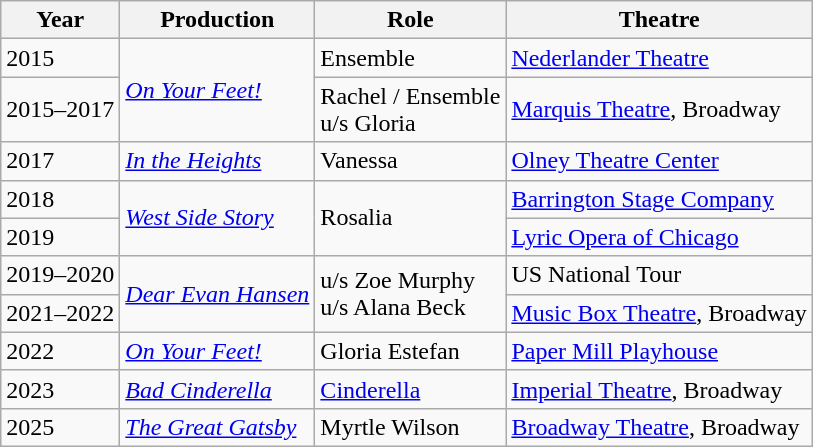<table class="wikitable">
<tr>
<th>Year</th>
<th>Production</th>
<th>Role</th>
<th>Theatre</th>
</tr>
<tr>
<td>2015</td>
<td rowspan=2><em><a href='#'>On Your Feet!</a></em></td>
<td>Ensemble</td>
<td><a href='#'>Nederlander Theatre</a></td>
</tr>
<tr>
<td>2015–2017</td>
<td>Rachel / Ensemble<br>u/s Gloria</td>
<td><a href='#'>Marquis Theatre</a>, Broadway</td>
</tr>
<tr>
<td>2017</td>
<td><em><a href='#'>In the Heights</a></em></td>
<td>Vanessa</td>
<td><a href='#'>Olney Theatre Center</a></td>
</tr>
<tr>
<td>2018</td>
<td rowspan=2><em><a href='#'>West Side Story</a></em></td>
<td rowspan=2>Rosalia</td>
<td><a href='#'>Barrington Stage Company</a></td>
</tr>
<tr>
<td>2019</td>
<td><a href='#'>Lyric Opera of Chicago</a></td>
</tr>
<tr>
<td>2019–2020</td>
<td rowspan=2><em><a href='#'>Dear Evan Hansen</a></em></td>
<td rowspan=2>u/s Zoe Murphy<br>u/s Alana Beck</td>
<td>US National Tour</td>
</tr>
<tr>
<td>2021–2022</td>
<td><a href='#'>Music Box Theatre</a>, Broadway</td>
</tr>
<tr>
<td>2022</td>
<td><em><a href='#'>On Your Feet!</a></em></td>
<td>Gloria Estefan</td>
<td><a href='#'>Paper Mill Playhouse</a></td>
</tr>
<tr>
<td>2023</td>
<td><em><a href='#'>Bad Cinderella</a></em></td>
<td><a href='#'>Cinderella</a></td>
<td><a href='#'>Imperial Theatre</a>, Broadway</td>
</tr>
<tr>
<td>2025</td>
<td><a href='#'><em>The Great Gatsby</em></a></td>
<td>Myrtle Wilson</td>
<td><a href='#'>Broadway Theatre</a>, Broadway</td>
</tr>
</table>
